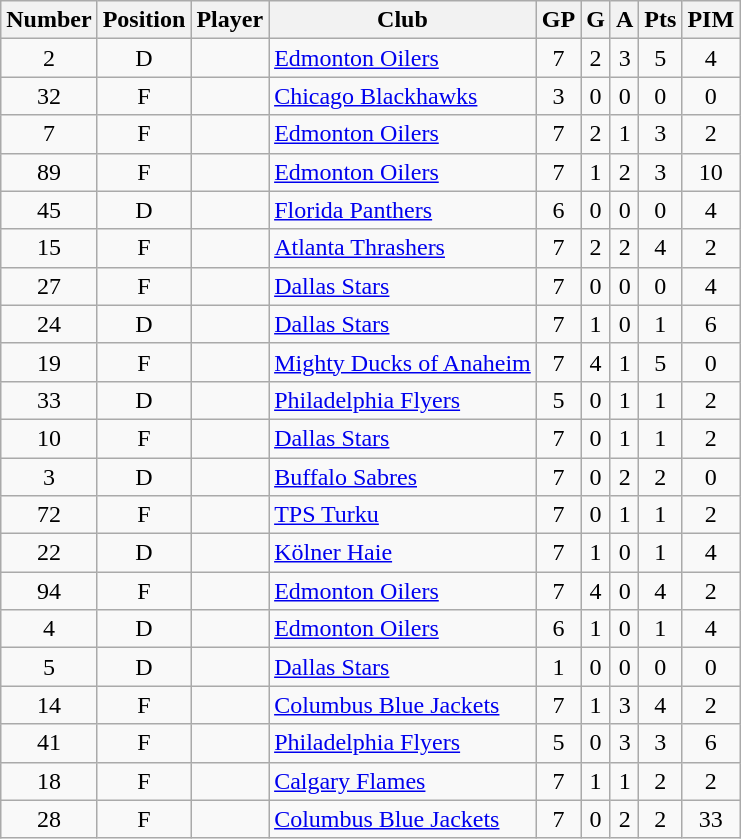<table class="wikitable sortable" style="text-align: center;">
<tr>
<th>Number</th>
<th>Position</th>
<th>Player</th>
<th>Club</th>
<th>GP</th>
<th>G</th>
<th>A</th>
<th>Pts</th>
<th>PIM</th>
</tr>
<tr>
<td>2</td>
<td>D</td>
<td align=left></td>
<td align=left><a href='#'>Edmonton Oilers</a></td>
<td>7</td>
<td>2</td>
<td>3</td>
<td>5</td>
<td>4</td>
</tr>
<tr>
<td>32</td>
<td>F</td>
<td align=left></td>
<td align=left><a href='#'>Chicago Blackhawks</a></td>
<td>3</td>
<td>0</td>
<td>0</td>
<td>0</td>
<td>0</td>
</tr>
<tr>
<td>7</td>
<td>F</td>
<td align=left></td>
<td align=left><a href='#'>Edmonton Oilers</a></td>
<td>7</td>
<td>2</td>
<td>1</td>
<td>3</td>
<td>2</td>
</tr>
<tr>
<td>89</td>
<td>F</td>
<td align=left></td>
<td align=left><a href='#'>Edmonton Oilers</a></td>
<td>7</td>
<td>1</td>
<td>2</td>
<td>3</td>
<td>10</td>
</tr>
<tr>
<td>45</td>
<td>D</td>
<td align=left></td>
<td align=left><a href='#'>Florida Panthers</a></td>
<td>6</td>
<td>0</td>
<td>0</td>
<td>0</td>
<td>4</td>
</tr>
<tr>
<td>15</td>
<td>F</td>
<td align=left></td>
<td align=left><a href='#'>Atlanta Thrashers</a></td>
<td>7</td>
<td>2</td>
<td>2</td>
<td>4</td>
<td>2</td>
</tr>
<tr>
<td>27</td>
<td>F</td>
<td align=left></td>
<td align=left><a href='#'>Dallas Stars</a></td>
<td>7</td>
<td>0</td>
<td>0</td>
<td>0</td>
<td>4</td>
</tr>
<tr>
<td>24</td>
<td>D</td>
<td align=left></td>
<td align=left><a href='#'>Dallas Stars</a></td>
<td>7</td>
<td>1</td>
<td>0</td>
<td>1</td>
<td>6</td>
</tr>
<tr>
<td>19</td>
<td>F</td>
<td align=left></td>
<td align=left><a href='#'>Mighty Ducks of Anaheim</a></td>
<td>7</td>
<td>4</td>
<td>1</td>
<td>5</td>
<td>0</td>
</tr>
<tr>
<td>33</td>
<td>D</td>
<td align=left></td>
<td align=left><a href='#'>Philadelphia Flyers</a></td>
<td>5</td>
<td>0</td>
<td>1</td>
<td>1</td>
<td>2</td>
</tr>
<tr>
<td>10</td>
<td>F</td>
<td align=left></td>
<td align=left><a href='#'>Dallas Stars</a></td>
<td>7</td>
<td>0</td>
<td>1</td>
<td>1</td>
<td>2</td>
</tr>
<tr>
<td>3</td>
<td>D</td>
<td align=left></td>
<td align=left><a href='#'>Buffalo Sabres</a></td>
<td>7</td>
<td>0</td>
<td>2</td>
<td>2</td>
<td>0</td>
</tr>
<tr>
<td>72</td>
<td>F</td>
<td align=left></td>
<td align=left><a href='#'>TPS Turku</a></td>
<td>7</td>
<td>0</td>
<td>1</td>
<td>1</td>
<td>2</td>
</tr>
<tr>
<td>22</td>
<td>D</td>
<td align=left></td>
<td align=left><a href='#'>Kölner Haie</a></td>
<td>7</td>
<td>1</td>
<td>0</td>
<td>1</td>
<td>4</td>
</tr>
<tr>
<td>94</td>
<td>F</td>
<td align=left></td>
<td align=left><a href='#'>Edmonton Oilers</a></td>
<td>7</td>
<td>4</td>
<td>0</td>
<td>4</td>
<td>2</td>
</tr>
<tr>
<td>4</td>
<td>D</td>
<td align=left></td>
<td align=left><a href='#'>Edmonton Oilers</a></td>
<td>6</td>
<td>1</td>
<td>0</td>
<td>1</td>
<td>4</td>
</tr>
<tr>
<td>5</td>
<td>D</td>
<td align=left></td>
<td align=left><a href='#'>Dallas Stars</a></td>
<td>1</td>
<td>0</td>
<td>0</td>
<td>0</td>
<td>0</td>
</tr>
<tr>
<td>14</td>
<td>F</td>
<td align=left></td>
<td align=left><a href='#'>Columbus Blue Jackets</a></td>
<td>7</td>
<td>1</td>
<td>3</td>
<td>4</td>
<td>2</td>
</tr>
<tr>
<td>41</td>
<td>F</td>
<td align=left></td>
<td align=left><a href='#'>Philadelphia Flyers</a></td>
<td>5</td>
<td>0</td>
<td>3</td>
<td>3</td>
<td>6</td>
</tr>
<tr>
<td>18</td>
<td>F</td>
<td align=left></td>
<td align=left><a href='#'>Calgary Flames</a></td>
<td>7</td>
<td>1</td>
<td>1</td>
<td>2</td>
<td>2</td>
</tr>
<tr>
<td>28</td>
<td>F</td>
<td align=left></td>
<td align=left><a href='#'>Columbus Blue Jackets</a></td>
<td>7</td>
<td>0</td>
<td>2</td>
<td>2</td>
<td>33</td>
</tr>
</table>
